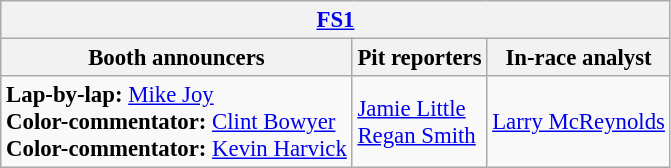<table class="wikitable" style="font-size: 95%">
<tr>
<th colspan="3"><a href='#'>FS1</a></th>
</tr>
<tr>
<th>Booth announcers</th>
<th>Pit reporters</th>
<th>In-race analyst</th>
</tr>
<tr>
<td><strong>Lap-by-lap:</strong> <a href='#'>Mike Joy</a><br><strong>Color-commentator:</strong> <a href='#'>Clint Bowyer</a><br><strong>Color-commentator:</strong> <a href='#'>Kevin Harvick</a></td>
<td><a href='#'>Jamie Little</a><br><a href='#'>Regan Smith</a></td>
<td><a href='#'>Larry McReynolds</a></td>
</tr>
</table>
